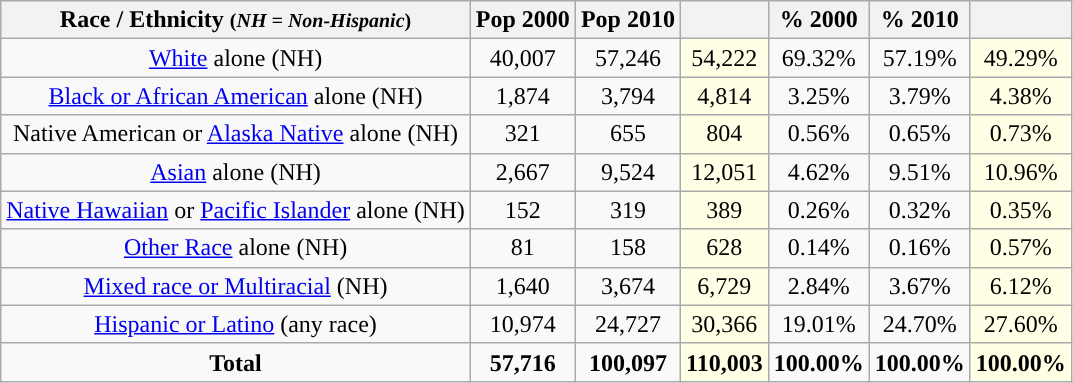<table class="wikitable" style="text-align:center;">
<tr>
<th>Race / Ethnicity <small>(<em>NH = Non-Hispanic</em>)</small></th>
<th>Pop 2000</th>
<th>Pop 2010</th>
<th></th>
<th>% 2000</th>
<th>% 2010</th>
<th></th>
</tr>
<tr>
<td><a href='#'>White</a> alone (NH)</td>
<td>40,007</td>
<td>57,246</td>
<td style='background: #ffffe6;'>54,222</td>
<td>69.32%</td>
<td>57.19%</td>
<td style='background: #ffffe6;'>49.29%</td>
</tr>
<tr>
<td><a href='#'>Black or African American</a> alone (NH)</td>
<td>1,874</td>
<td>3,794</td>
<td style='background: #ffffe6;'>4,814</td>
<td>3.25%</td>
<td>3.79%</td>
<td style='background: #ffffe6;'>4.38%</td>
</tr>
<tr>
<td>Native American or <a href='#'>Alaska Native</a> alone (NH)</td>
<td>321</td>
<td>655</td>
<td style='background: #ffffe6;'>804</td>
<td>0.56%</td>
<td>0.65%</td>
<td style='background: #ffffe6;'>0.73%</td>
</tr>
<tr>
<td><a href='#'>Asian</a> alone (NH)</td>
<td>2,667</td>
<td>9,524</td>
<td style='background: #ffffe6;'>12,051</td>
<td>4.62%</td>
<td>9.51%</td>
<td style='background: #ffffe6;'>10.96%</td>
</tr>
<tr>
<td><a href='#'>Native Hawaiian</a> or <a href='#'>Pacific Islander</a> alone (NH)</td>
<td>152</td>
<td>319</td>
<td style='background: #ffffe6;'>389</td>
<td>0.26%</td>
<td>0.32%</td>
<td style='background: #ffffe6;'>0.35%</td>
</tr>
<tr>
<td><a href='#'>Other Race</a> alone (NH)</td>
<td>81</td>
<td>158</td>
<td style='background: #ffffe6;'>628</td>
<td>0.14%</td>
<td>0.16%</td>
<td style='background: #ffffe6;'>0.57%</td>
</tr>
<tr>
<td><a href='#'>Mixed race or Multiracial</a> (NH)</td>
<td>1,640</td>
<td>3,674</td>
<td style='background: #ffffe6;'>6,729</td>
<td>2.84%</td>
<td>3.67%</td>
<td style='background: #ffffe6;'>6.12%</td>
</tr>
<tr>
<td><a href='#'>Hispanic or Latino</a> (any race)</td>
<td>10,974</td>
<td>24,727</td>
<td style='background: #ffffe6;'>30,366</td>
<td>19.01%</td>
<td>24.70%</td>
<td style='background: #ffffe6;'>27.60%</td>
</tr>
<tr>
<td><strong>Total</strong></td>
<td><strong>57,716</strong></td>
<td><strong>100,097</strong></td>
<td style='background: #ffffe6;'><strong>110,003</strong></td>
<td><strong>100.00%</strong></td>
<td><strong>100.00%</strong></td>
<td style='background: #ffffe6;'><strong>100.00%</strong></td>
</tr>
</table>
